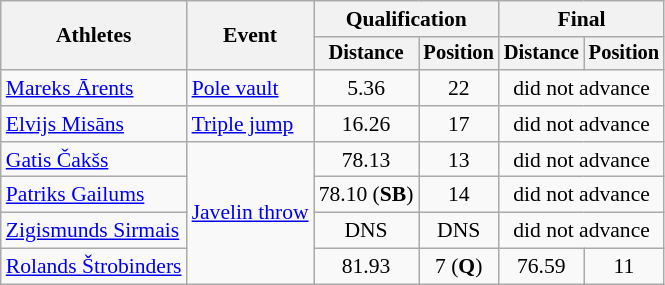<table class=wikitable style="font-size:90%">
<tr>
<th rowspan="2">Athletes</th>
<th rowspan="2">Event</th>
<th colspan="2">Qualification</th>
<th colspan="2">Final</th>
</tr>
<tr style="font-size:95%">
<th>Distance</th>
<th>Position</th>
<th>Distance</th>
<th>Position</th>
</tr>
<tr>
<td><a href='#'>Mareks Ārents</a></td>
<td><a href='#'>Pole vault</a></td>
<td align=center>5.36</td>
<td align=center>22</td>
<td align=center colspan=2>did not advance</td>
</tr>
<tr>
<td><a href='#'>Elvijs Misāns</a></td>
<td><a href='#'>Triple jump</a></td>
<td align=center>16.26</td>
<td align=center>17</td>
<td align=center colspan=2>did not advance</td>
</tr>
<tr>
<td><a href='#'>Gatis Čakšs</a></td>
<td rowspan=4><a href='#'>Javelin throw</a></td>
<td align=center>78.13</td>
<td align=center>13</td>
<td align=center colspan=2>did not advance</td>
</tr>
<tr>
<td><a href='#'>Patriks Gailums</a></td>
<td align=center>78.10 (<strong>SB</strong>)</td>
<td align=center>14</td>
<td align=center colspan=2>did not advance</td>
</tr>
<tr>
<td><a href='#'>Zigismunds Sirmais</a></td>
<td align=center>DNS</td>
<td align=center>DNS</td>
<td align=center colspan=2>did not advance</td>
</tr>
<tr>
<td><a href='#'>Rolands Štrobinders</a></td>
<td align=center>81.93</td>
<td align=center>7 (<strong>Q</strong>)</td>
<td align=center>76.59</td>
<td align=center>11</td>
</tr>
</table>
